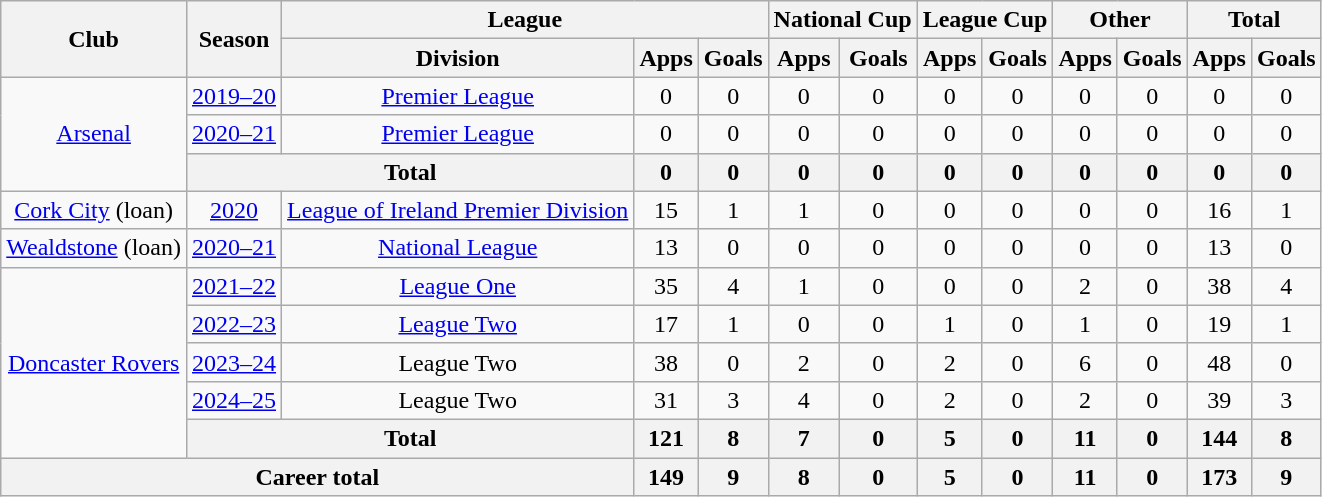<table class=wikitable style=text-align:center>
<tr>
<th rowspan=2>Club</th>
<th rowspan=2>Season</th>
<th colspan=3>League</th>
<th colspan=2>National Cup</th>
<th colspan=2>League Cup</th>
<th colspan=2>Other</th>
<th colspan=2>Total</th>
</tr>
<tr>
<th>Division</th>
<th>Apps</th>
<th>Goals</th>
<th>Apps</th>
<th>Goals</th>
<th>Apps</th>
<th>Goals</th>
<th>Apps</th>
<th>Goals</th>
<th>Apps</th>
<th>Goals</th>
</tr>
<tr>
<td rowspan=3><a href='#'>Arsenal</a></td>
<td><a href='#'>2019–20</a></td>
<td><a href='#'>Premier League</a></td>
<td>0</td>
<td>0</td>
<td>0</td>
<td>0</td>
<td>0</td>
<td>0</td>
<td>0</td>
<td>0</td>
<td>0</td>
<td>0</td>
</tr>
<tr>
<td><a href='#'>2020–21</a></td>
<td><a href='#'>Premier League</a></td>
<td>0</td>
<td>0</td>
<td>0</td>
<td>0</td>
<td>0</td>
<td>0</td>
<td>0</td>
<td>0</td>
<td>0</td>
<td>0</td>
</tr>
<tr>
<th colspan="2">Total</th>
<th>0</th>
<th>0</th>
<th>0</th>
<th>0</th>
<th>0</th>
<th>0</th>
<th>0</th>
<th>0</th>
<th>0</th>
<th>0</th>
</tr>
<tr>
<td><a href='#'>Cork City</a> (loan)</td>
<td><a href='#'>2020</a></td>
<td><a href='#'>League of Ireland Premier Division</a></td>
<td>15</td>
<td>1</td>
<td>1</td>
<td>0</td>
<td>0</td>
<td>0</td>
<td>0</td>
<td>0</td>
<td>16</td>
<td>1</td>
</tr>
<tr>
<td><a href='#'>Wealdstone</a> (loan)</td>
<td><a href='#'>2020–21</a></td>
<td><a href='#'>National League</a></td>
<td>13</td>
<td>0</td>
<td>0</td>
<td>0</td>
<td>0</td>
<td>0</td>
<td>0</td>
<td>0</td>
<td>13</td>
<td>0</td>
</tr>
<tr>
<td rowspan="5"><a href='#'>Doncaster Rovers</a></td>
<td><a href='#'>2021–22</a></td>
<td><a href='#'>League One</a></td>
<td>35</td>
<td>4</td>
<td>1</td>
<td>0</td>
<td>0</td>
<td>0</td>
<td>2</td>
<td>0</td>
<td>38</td>
<td>4</td>
</tr>
<tr>
<td><a href='#'>2022–23</a></td>
<td><a href='#'>League Two</a></td>
<td>17</td>
<td>1</td>
<td>0</td>
<td>0</td>
<td>1</td>
<td>0</td>
<td>1</td>
<td>0</td>
<td>19</td>
<td>1</td>
</tr>
<tr>
<td><a href='#'>2023–24</a></td>
<td>League Two</td>
<td>38</td>
<td>0</td>
<td>2</td>
<td>0</td>
<td>2</td>
<td>0</td>
<td>6</td>
<td>0</td>
<td>48</td>
<td>0</td>
</tr>
<tr>
<td><a href='#'>2024–25</a></td>
<td>League Two</td>
<td>31</td>
<td>3</td>
<td>4</td>
<td>0</td>
<td>2</td>
<td>0</td>
<td>2</td>
<td>0</td>
<td>39</td>
<td>3</td>
</tr>
<tr>
<th colspan="2">Total</th>
<th>121</th>
<th>8</th>
<th>7</th>
<th>0</th>
<th>5</th>
<th>0</th>
<th>11</th>
<th>0</th>
<th>144</th>
<th>8</th>
</tr>
<tr>
<th colspan="3">Career total</th>
<th>149</th>
<th>9</th>
<th>8</th>
<th>0</th>
<th>5</th>
<th>0</th>
<th>11</th>
<th>0</th>
<th>173</th>
<th>9</th>
</tr>
</table>
